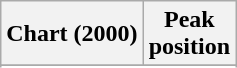<table class="wikitable sortable plainrowheaders">
<tr>
<th scope="col">Chart (2000)</th>
<th scope="col">Peak<br>position</th>
</tr>
<tr>
</tr>
<tr>
</tr>
<tr>
</tr>
<tr>
</tr>
<tr>
</tr>
<tr>
</tr>
</table>
